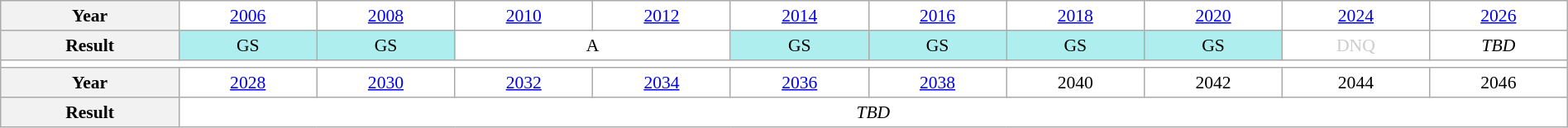<table class="wikitable" style="text-align:center; font-size:90%; background:white;" width="100%">
<tr>
<th>Year</th>
<td><a href='#'>2006</a></td>
<td><a href='#'>2008</a></td>
<td><a href='#'>2010</a></td>
<td><a href='#'>2012</a></td>
<td><a href='#'>2014</a></td>
<td><a href='#'>2016</a></td>
<td><a href='#'>2018</a></td>
<td><a href='#'>2020</a></td>
<td><a href='#'>2024</a></td>
<td><a href='#'>2026</a></td>
</tr>
<tr>
<th>Result</th>
<td bgcolor="afeeee">GS</td>
<td bgcolor="afeeee">GS</td>
<td colspan="2">A</td>
<td bgcolor="afeeee">GS</td>
<td bgcolor="afeeee">GS</td>
<td bgcolor="afeeee">GS</td>
<td bgcolor="afeeee">GS</td>
<td style="color:#ccc">DNQ</td>
<td><em>TBD</em></td>
</tr>
<tr>
<td colspan="11"></td>
</tr>
<tr>
<th>Year</th>
<td><a href='#'>2028</a></td>
<td><a href='#'>2030</a></td>
<td><a href='#'>2032</a></td>
<td><a href='#'>2034</a></td>
<td><a href='#'>2036</a></td>
<td><a href='#'>2038</a></td>
<td>2040</td>
<td>2042</td>
<td>2044</td>
<td>2046</td>
</tr>
<tr>
<th>Result</th>
<td colspan="10"><em>TBD</em></td>
</tr>
</table>
